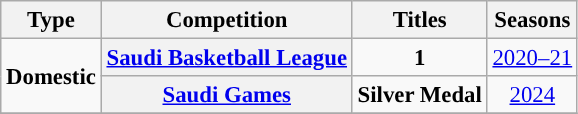<table class="wikitable plainrowheaders" style="font-size:95%; text-align:center;">
<tr>
<th>Type</th>
<th>Competition</th>
<th>Titles</th>
<th>Seasons</th>
</tr>
<tr>
<td rowspan="2"><strong>Domestic</strong></td>
<th scope=col><a href='#'>Saudi Basketball League</a></th>
<td style="background-color:"><strong>1</strong></td>
<td><a href='#'>2020–21</a></td>
</tr>
<tr>
<th scope=col><a href='#'>Saudi Games</a></th>
<td style="background-color:"><strong>Silver Medal</strong></td>
<td><a href='#'>2024</a></td>
</tr>
<tr>
</tr>
</table>
